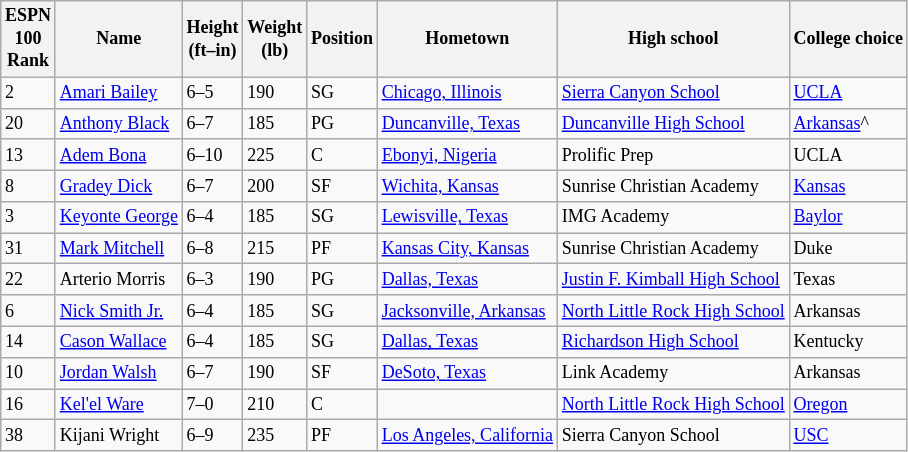<table class="wikitable sortable" style="font-size: 75%" style="width: 75%">
<tr>
<th>ESPN<br>100<br>Rank</th>
<th>Name</th>
<th>Height<br>(ft–in)</th>
<th>Weight<br>(lb)</th>
<th>Position</th>
<th>Hometown</th>
<th>High school</th>
<th>College choice</th>
</tr>
<tr>
<td>2</td>
<td><a href='#'>Amari Bailey</a></td>
<td>6–5</td>
<td>190</td>
<td>SG</td>
<td><a href='#'>Chicago, Illinois</a></td>
<td><a href='#'>Sierra Canyon School</a></td>
<td><a href='#'>UCLA</a></td>
</tr>
<tr>
<td>20</td>
<td><a href='#'>Anthony Black</a></td>
<td>6–7</td>
<td>185</td>
<td>PG</td>
<td><a href='#'>Duncanville, Texas</a></td>
<td><a href='#'>Duncanville High School</a></td>
<td><a href='#'>Arkansas</a>^</td>
</tr>
<tr>
<td>13</td>
<td><a href='#'>Adem Bona</a></td>
<td>6–10</td>
<td>225</td>
<td>C</td>
<td><a href='#'>Ebonyi, Nigeria</a></td>
<td>Prolific Prep</td>
<td>UCLA</td>
</tr>
<tr>
<td>8</td>
<td><a href='#'>Gradey Dick</a></td>
<td>6–7</td>
<td>200</td>
<td>SF</td>
<td><a href='#'>Wichita, Kansas</a></td>
<td>Sunrise Christian Academy</td>
<td><a href='#'>Kansas</a></td>
</tr>
<tr>
<td>3</td>
<td><a href='#'>Keyonte George</a></td>
<td>6–4</td>
<td>185</td>
<td>SG</td>
<td><a href='#'>Lewisville, Texas</a></td>
<td>IMG Academy</td>
<td><a href='#'>Baylor</a></td>
</tr>
<tr>
<td>31</td>
<td><a href='#'>Mark Mitchell</a></td>
<td>6–8</td>
<td>215</td>
<td>PF</td>
<td><a href='#'>Kansas City, Kansas</a></td>
<td>Sunrise Christian Academy</td>
<td>Duke</td>
</tr>
<tr>
<td>22</td>
<td>Arterio Morris</td>
<td>6–3</td>
<td>190</td>
<td>PG</td>
<td><a href='#'>Dallas, Texas</a></td>
<td><a href='#'>Justin F. Kimball High School</a></td>
<td>Texas</td>
</tr>
<tr>
<td>6</td>
<td><a href='#'>Nick Smith Jr.</a></td>
<td>6–4</td>
<td>185</td>
<td>SG</td>
<td><a href='#'>Jacksonville, Arkansas</a></td>
<td><a href='#'>North Little Rock High School</a></td>
<td>Arkansas</td>
</tr>
<tr>
<td>14</td>
<td><a href='#'>Cason Wallace</a></td>
<td>6–4</td>
<td>185</td>
<td>SG</td>
<td><a href='#'>Dallas, Texas</a></td>
<td><a href='#'>Richardson High School</a></td>
<td>Kentucky</td>
</tr>
<tr>
<td>10</td>
<td><a href='#'>Jordan Walsh</a></td>
<td>6–7</td>
<td>190</td>
<td>SF</td>
<td><a href='#'>DeSoto, Texas</a></td>
<td>Link Academy</td>
<td>Arkansas</td>
</tr>
<tr>
<td>16</td>
<td><a href='#'>Kel'el Ware</a></td>
<td>7–0</td>
<td>210</td>
<td>C</td>
<td></td>
<td><a href='#'>North Little Rock High School</a></td>
<td><a href='#'>Oregon</a></td>
</tr>
<tr>
<td>38</td>
<td>Kijani Wright</td>
<td>6–9</td>
<td>235</td>
<td>PF</td>
<td><a href='#'>Los Angeles, California</a></td>
<td>Sierra Canyon School</td>
<td><a href='#'>USC</a></td>
</tr>
</table>
